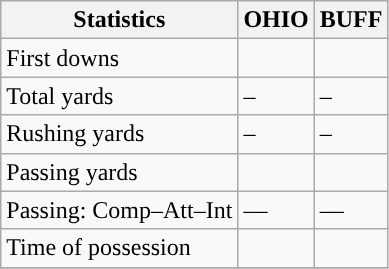<table class="wikitable" style="float:left">
<tr>
<th>Statistics</th>
<th>OHIO</th>
<th>BUFF</th>
</tr>
<tr>
<td>First downs</td>
<td></td>
<td></td>
</tr>
<tr>
<td>Total yards</td>
<td>–</td>
<td>–</td>
</tr>
<tr>
<td>Rushing yards</td>
<td>–</td>
<td>–</td>
</tr>
<tr>
<td>Passing yards</td>
<td></td>
<td></td>
</tr>
<tr>
<td>Passing: Comp–Att–Int</td>
<td>––</td>
<td>––</td>
</tr>
<tr>
<td>Time of possession</td>
<td></td>
<td></td>
</tr>
<tr>
</tr>
</table>
